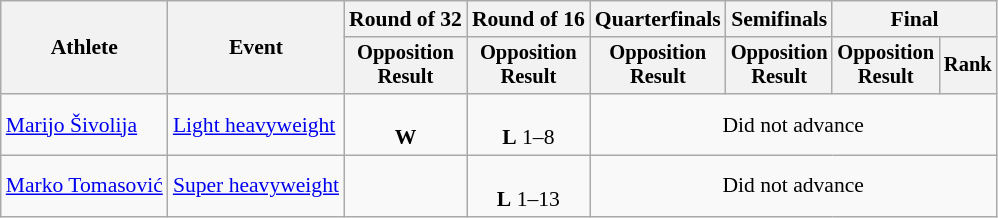<table class="wikitable" style="font-size:90%">
<tr>
<th rowspan="2">Athlete</th>
<th rowspan="2">Event</th>
<th>Round of 32</th>
<th>Round of 16</th>
<th>Quarterfinals</th>
<th>Semifinals</th>
<th colspan=2>Final</th>
</tr>
<tr style="font-size:95%">
<th>Opposition<br>Result</th>
<th>Opposition<br>Result</th>
<th>Opposition<br>Result</th>
<th>Opposition<br>Result</th>
<th>Opposition<br>Result</th>
<th>Rank</th>
</tr>
<tr align=center>
<td align=left><a href='#'>Marijo Šivolija</a></td>
<td align=left><a href='#'>Light heavyweight</a></td>
<td><br><strong>W</strong> </td>
<td><br><strong>L</strong> 1–8</td>
<td colspan=4>Did not advance</td>
</tr>
<tr align=center>
<td align=left><a href='#'>Marko Tomasović</a></td>
<td align=left><a href='#'>Super heavyweight</a></td>
<td></td>
<td><br><strong>L</strong> 1–13</td>
<td colspan=4>Did not advance</td>
</tr>
</table>
